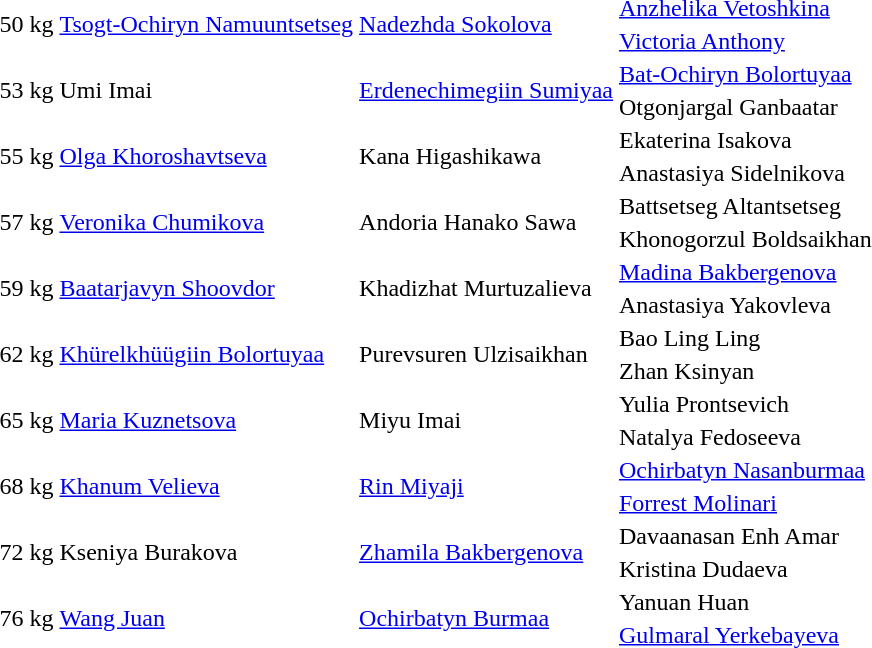<table>
<tr>
<td rowspan=2>50 kg<br></td>
<td rowspan=2> <a href='#'>Tsogt-Ochiryn Namuuntsetseg</a></td>
<td rowspan=2> <a href='#'>Nadezhda Sokolova</a></td>
<td> <a href='#'>Anzhelika Vetoshkina</a></td>
</tr>
<tr>
<td> <a href='#'>Victoria Anthony</a></td>
</tr>
<tr>
<td rowspan=2>53 kg<br></td>
<td rowspan=2> Umi Imai</td>
<td rowspan=2> <a href='#'>Erdenechimegiin Sumiyaa</a></td>
<td> <a href='#'>Bat-Ochiryn Bolortuyaa</a></td>
</tr>
<tr>
<td> Otgonjargal Ganbaatar</td>
</tr>
<tr>
<td rowspan=2>55 kg<br></td>
<td rowspan=2> <a href='#'>Olga Khoroshavtseva</a></td>
<td rowspan=2> Kana Higashikawa</td>
<td> Ekaterina Isakova</td>
</tr>
<tr>
<td> Anastasiya Sidelnikova</td>
</tr>
<tr>
<td rowspan=2>57 kg<br></td>
<td rowspan=2> <a href='#'>Veronika Chumikova</a></td>
<td rowspan=2> Andoria Hanako Sawa</td>
<td> Battsetseg Altantsetseg</td>
</tr>
<tr>
<td> Khonogorzul Boldsaikhan</td>
</tr>
<tr>
<td rowspan=2>59 kg<br></td>
<td rowspan=2> <a href='#'>Baatarjavyn Shoovdor</a></td>
<td rowspan=2> Khadizhat Murtuzalieva</td>
<td> <a href='#'>Madina Bakbergenova</a></td>
</tr>
<tr>
<td> Anastasiya Yakovleva</td>
</tr>
<tr>
<td rowspan=2>62 kg<br></td>
<td rowspan=2> <a href='#'>Khürelkhüügiin Bolortuyaa</a></td>
<td rowspan=2> Purevsuren Ulzisaikhan</td>
<td> Bao Ling Ling</td>
</tr>
<tr>
<td> Zhan Ksinyan</td>
</tr>
<tr>
<td rowspan=2>65 kg<br></td>
<td rowspan=2> <a href='#'>Maria Kuznetsova</a></td>
<td rowspan=2> Miyu Imai</td>
<td> Yulia Prontsevich</td>
</tr>
<tr>
<td> Natalya Fedoseeva</td>
</tr>
<tr>
<td rowspan=2>68 kg<br></td>
<td rowspan=2> <a href='#'>Khanum Velieva</a></td>
<td rowspan=2> <a href='#'>Rin Miyaji</a></td>
<td> <a href='#'>Ochirbatyn Nasanburmaa</a></td>
</tr>
<tr>
<td> <a href='#'>Forrest Molinari</a></td>
</tr>
<tr>
<td rowspan=2>72 kg<br></td>
<td rowspan=2> Kseniya Burakova</td>
<td rowspan=2> <a href='#'>Zhamila Bakbergenova</a></td>
<td> Davaanasan Enh Amar</td>
</tr>
<tr>
<td> Kristina Dudaeva</td>
</tr>
<tr>
<td rowspan=2>76 kg<br></td>
<td rowspan=2> <a href='#'>Wang Juan</a></td>
<td rowspan=2> <a href='#'>Ochirbatyn Burmaa</a></td>
<td> Yanuan Huan</td>
</tr>
<tr>
<td> <a href='#'>Gulmaral Yerkebayeva</a></td>
</tr>
</table>
